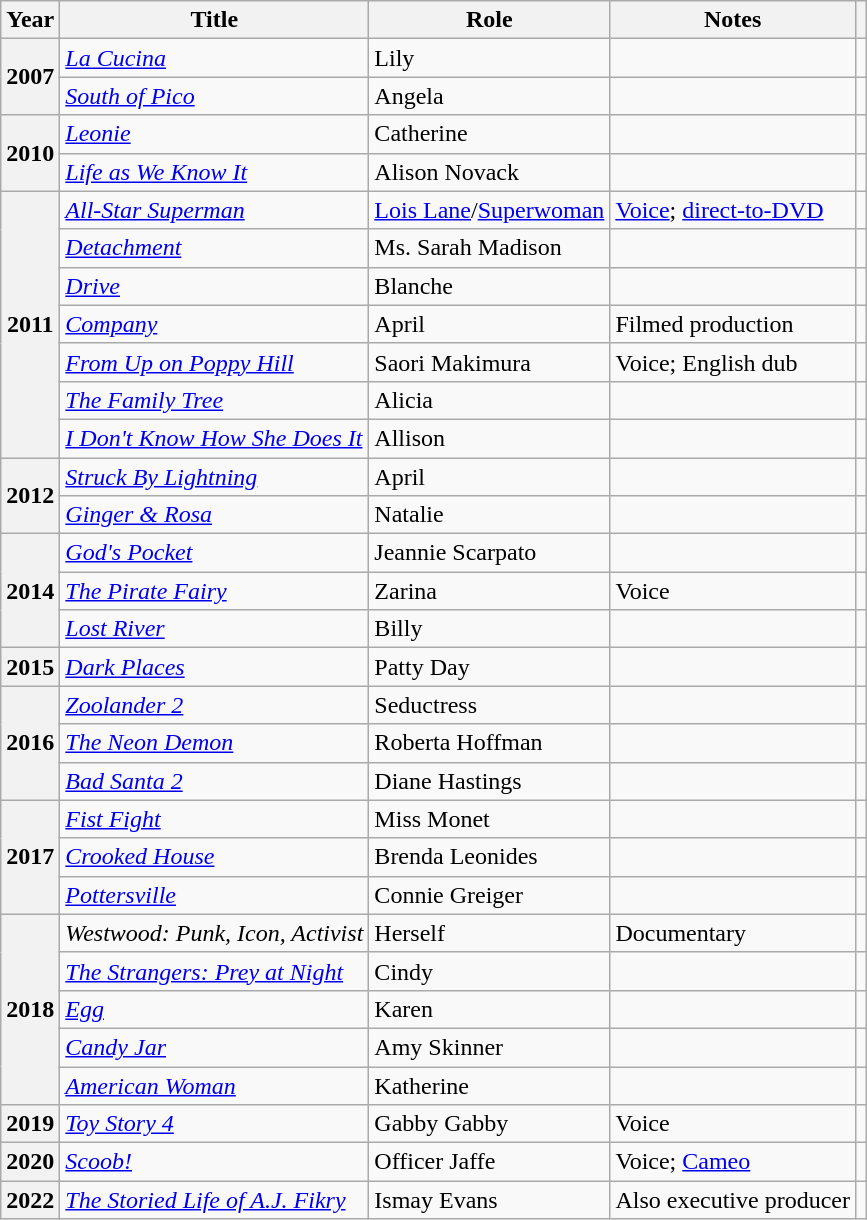<table class="wikitable plainrowheaders sortable" style="margin-right: 0;">
<tr>
<th scope="col">Year</th>
<th scope="col">Title</th>
<th scope="col">Role</th>
<th scope="col" class="unsortable">Notes</th>
<th scope="col" class="unsortable"></th>
</tr>
<tr>
<th rowspan="2" scope="row">2007</th>
<td><em><a href='#'>La Cucina</a></em></td>
<td>Lily</td>
<td></td>
<td align=center></td>
</tr>
<tr>
<td><em><a href='#'>South of Pico</a></em></td>
<td>Angela</td>
<td></td>
<td align=center></td>
</tr>
<tr>
<th rowspan="2" scope="row">2010</th>
<td><em><a href='#'>Leonie</a></em></td>
<td>Catherine</td>
<td></td>
<td align=center></td>
</tr>
<tr>
<td><em><a href='#'>Life as We Know It</a></em></td>
<td>Alison Novack</td>
<td></td>
<td align=center></td>
</tr>
<tr>
<th rowspan="7" scope="row">2011</th>
<td><em><a href='#'>All-Star Superman</a></em></td>
<td><a href='#'>Lois Lane</a>/<a href='#'>Superwoman</a></td>
<td><a href='#'>Voice</a>; <a href='#'>direct-to-DVD</a></td>
<td align=center></td>
</tr>
<tr>
<td><em><a href='#'>Detachment</a></em></td>
<td>Ms. Sarah Madison</td>
<td></td>
<td align=center></td>
</tr>
<tr>
<td><em><a href='#'>Drive</a></em></td>
<td>Blanche</td>
<td></td>
<td align=center></td>
</tr>
<tr>
<td><em><a href='#'>Company</a></em></td>
<td>April</td>
<td>Filmed production</td>
<td align=center></td>
</tr>
<tr>
<td><em><a href='#'>From Up on Poppy Hill</a></em></td>
<td>Saori Makimura</td>
<td>Voice; English dub</td>
<td align=center></td>
</tr>
<tr>
<td><em><a href='#'>The Family Tree</a></em></td>
<td>Alicia</td>
<td></td>
<td align=center></td>
</tr>
<tr>
<td><em><a href='#'>I Don't Know How She Does It</a></em></td>
<td>Allison</td>
<td></td>
<td align=center></td>
</tr>
<tr>
<th rowspan="2" scope="row">2012</th>
<td><em><a href='#'>Struck By Lightning</a></em></td>
<td>April</td>
<td></td>
<td align=center></td>
</tr>
<tr>
<td><em><a href='#'>Ginger & Rosa</a></em></td>
<td>Natalie</td>
<td></td>
<td align=center></td>
</tr>
<tr>
<th rowspan="3" scope="row">2014</th>
<td><em><a href='#'>God's Pocket</a></em></td>
<td>Jeannie Scarpato</td>
<td></td>
<td align=center></td>
</tr>
<tr>
<td><em><a href='#'>The Pirate Fairy</a></em></td>
<td>Zarina</td>
<td>Voice</td>
<td align=center></td>
</tr>
<tr>
<td><em><a href='#'>Lost River</a></em></td>
<td>Billy</td>
<td></td>
<td align=center></td>
</tr>
<tr>
<th scope="row">2015</th>
<td><em><a href='#'>Dark Places</a></em></td>
<td>Patty Day</td>
<td></td>
<td align=center></td>
</tr>
<tr>
<th rowspan="3" scope="row">2016</th>
<td><em><a href='#'>Zoolander 2</a></em></td>
<td>Seductress</td>
<td></td>
<td align=center></td>
</tr>
<tr>
<td><em><a href='#'>The Neon Demon</a></em></td>
<td>Roberta Hoffman</td>
<td></td>
<td align=center></td>
</tr>
<tr>
<td><em><a href='#'>Bad Santa 2</a></em></td>
<td>Diane Hastings</td>
<td></td>
<td align=center></td>
</tr>
<tr>
<th rowspan="3" scope="row">2017</th>
<td><em><a href='#'>Fist Fight</a></em></td>
<td>Miss Monet</td>
<td></td>
<td align=center></td>
</tr>
<tr>
<td><em><a href='#'>Crooked House</a></em></td>
<td>Brenda Leonides</td>
<td></td>
<td align=center></td>
</tr>
<tr>
<td><em><a href='#'>Pottersville</a></em></td>
<td>Connie Greiger</td>
<td></td>
<td align=center></td>
</tr>
<tr>
<th rowspan="5" scope="row">2018</th>
<td><em>Westwood: Punk, Icon, Activist</em></td>
<td>Herself</td>
<td>Documentary</td>
<td align=center></td>
</tr>
<tr>
<td><em><a href='#'>The Strangers: Prey at Night</a></em></td>
<td>Cindy</td>
<td></td>
<td align=center></td>
</tr>
<tr>
<td><em><a href='#'>Egg</a></em></td>
<td>Karen</td>
<td></td>
<td align=center></td>
</tr>
<tr>
<td><em><a href='#'>Candy Jar</a></em></td>
<td>Amy Skinner</td>
<td></td>
<td align=center></td>
</tr>
<tr>
<td><em><a href='#'>American Woman</a></em></td>
<td>Katherine</td>
<td></td>
<td align=center></td>
</tr>
<tr>
<th scope="row">2019</th>
<td><em><a href='#'>Toy Story 4</a></em></td>
<td>Gabby Gabby</td>
<td>Voice</td>
<td align=center></td>
</tr>
<tr>
<th scope="row">2020</th>
<td><em><a href='#'>Scoob!</a></em></td>
<td>Officer Jaffe</td>
<td>Voice; <a href='#'>Cameo</a></td>
<td align=center></td>
</tr>
<tr>
<th scope="row">2022</th>
<td><em><a href='#'>The Storied Life of A.J. Fikry</a></em></td>
<td>Ismay Evans</td>
<td>Also executive producer</td>
<td align=center></td>
</tr>
</table>
